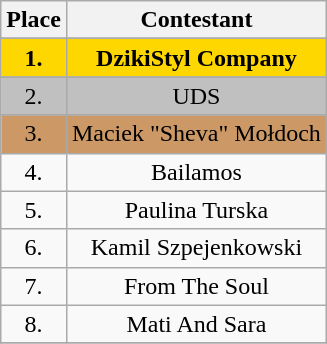<table class="wikitable">
<tr>
<th>Place</th>
<th>Contestant</th>
</tr>
<tr>
</tr>
<tr bgcolor="gold">
<td align="center"><strong>1.</strong></td>
<td align="center"><strong>DzikiStyl Company</strong></td>
</tr>
<tr>
</tr>
<tr bgcolor="silver">
<td align="center">2.</td>
<td align="center">UDS</td>
</tr>
<tr>
</tr>
<tr bgcolor="#cc9966">
<td align="center">3.</td>
<td align="center">Maciek "Sheva" Mołdoch</td>
</tr>
<tr>
<td align="center">4.</td>
<td align="center">Bailamos</td>
</tr>
<tr>
<td align="center">5.</td>
<td align="center">Paulina Turska</td>
</tr>
<tr>
<td align="center">6.</td>
<td align="center">Kamil Szpejenkowski</td>
</tr>
<tr>
<td align="center">7.</td>
<td align="center">From The Soul</td>
</tr>
<tr>
<td align="center">8.</td>
<td align="center">Mati And Sara</td>
</tr>
<tr>
</tr>
</table>
